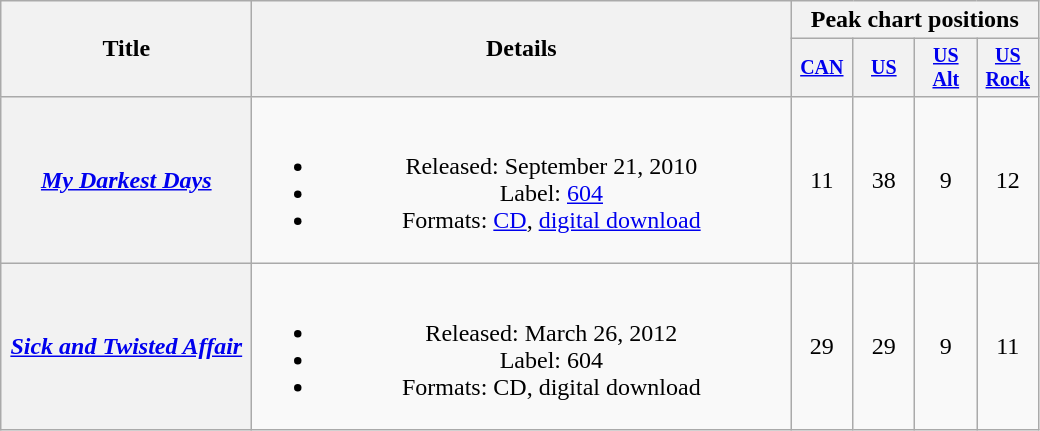<table class="wikitable plainrowheaders" style="text-align:center;">
<tr>
<th rowspan="2" style="width:10em;">Title</th>
<th rowspan="2" style="width:22em;">Details</th>
<th colspan="4">Peak chart positions</th>
</tr>
<tr style="font-size:smaller;">
<th style="width:35px;"><a href='#'>CAN</a><br></th>
<th style="width:35px;"><a href='#'>US</a><br></th>
<th style="width:35px;"><a href='#'>US<br>Alt</a><br></th>
<th style="width:35px;"><a href='#'>US Rock</a><br></th>
</tr>
<tr>
<th scope="row"><em><a href='#'>My Darkest Days</a></em></th>
<td><br><ul><li>Released: September 21, 2010</li><li>Label: <a href='#'>604</a></li><li>Formats: <a href='#'>CD</a>, <a href='#'>digital download</a></li></ul></td>
<td>11</td>
<td>38</td>
<td>9</td>
<td>12</td>
</tr>
<tr>
<th scope="row"><em><a href='#'>Sick and Twisted Affair</a></em></th>
<td><br><ul><li>Released: March 26, 2012</li><li>Label: 604</li><li>Formats: CD, digital download</li></ul></td>
<td>29</td>
<td>29</td>
<td>9</td>
<td>11</td>
</tr>
</table>
